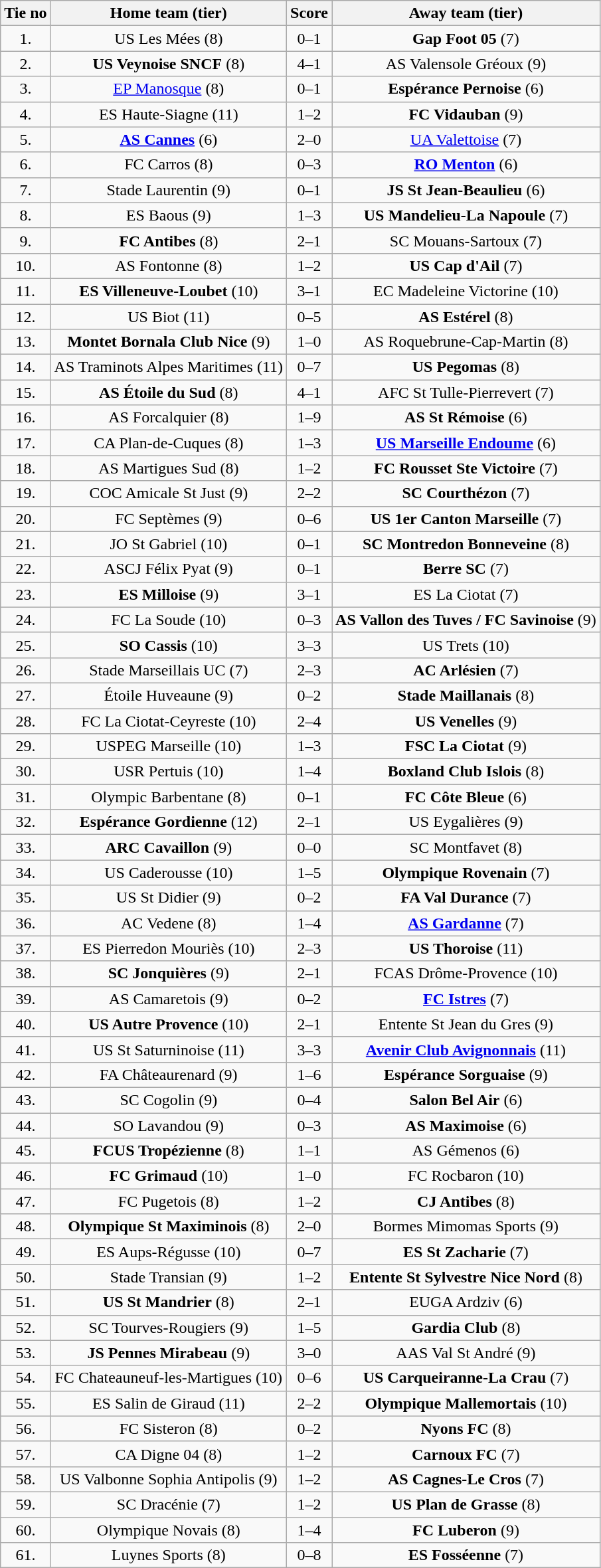<table class="wikitable" style="text-align: center">
<tr>
<th>Tie no</th>
<th>Home team (tier)</th>
<th>Score</th>
<th>Away team (tier)</th>
</tr>
<tr>
<td>1.</td>
<td>US Les Mées (8)</td>
<td>0–1</td>
<td><strong>Gap Foot 05</strong> (7)</td>
</tr>
<tr>
<td>2.</td>
<td><strong>US Veynoise SNCF</strong> (8)</td>
<td>4–1</td>
<td>AS Valensole Gréoux (9)</td>
</tr>
<tr>
<td>3.</td>
<td><a href='#'>EP Manosque</a> (8)</td>
<td>0–1</td>
<td><strong>Espérance Pernoise</strong> (6)</td>
</tr>
<tr>
<td>4.</td>
<td>ES Haute-Siagne (11)</td>
<td>1–2</td>
<td><strong>FC Vidauban</strong> (9)</td>
</tr>
<tr>
<td>5.</td>
<td><strong><a href='#'>AS Cannes</a></strong> (6)</td>
<td>2–0</td>
<td><a href='#'>UA Valettoise</a> (7)</td>
</tr>
<tr>
<td>6.</td>
<td>FC Carros (8)</td>
<td>0–3</td>
<td><strong><a href='#'>RO Menton</a></strong> (6)</td>
</tr>
<tr>
<td>7.</td>
<td>Stade Laurentin (9)</td>
<td>0–1</td>
<td><strong>JS St Jean-Beaulieu</strong> (6)</td>
</tr>
<tr>
<td>8.</td>
<td>ES Baous (9)</td>
<td>1–3</td>
<td><strong>US Mandelieu-La Napoule</strong> (7)</td>
</tr>
<tr>
<td>9.</td>
<td><strong>FC Antibes</strong> (8)</td>
<td>2–1</td>
<td>SC Mouans-Sartoux (7)</td>
</tr>
<tr>
<td>10.</td>
<td>AS Fontonne (8)</td>
<td>1–2</td>
<td><strong>US Cap d'Ail</strong> (7)</td>
</tr>
<tr>
<td>11.</td>
<td><strong>ES Villeneuve-Loubet</strong> (10)</td>
<td>3–1</td>
<td>EC Madeleine Victorine (10)</td>
</tr>
<tr>
<td>12.</td>
<td>US Biot (11)</td>
<td>0–5</td>
<td><strong>AS Estérel</strong> (8)</td>
</tr>
<tr>
<td>13.</td>
<td><strong>Montet Bornala Club Nice</strong> (9)</td>
<td>1–0</td>
<td>AS Roquebrune-Cap-Martin (8)</td>
</tr>
<tr>
<td>14.</td>
<td>AS Traminots Alpes Maritimes (11)</td>
<td>0–7</td>
<td><strong>US Pegomas</strong> (8)</td>
</tr>
<tr>
<td>15.</td>
<td><strong>AS Étoile du Sud</strong> (8)</td>
<td>4–1</td>
<td>AFC St Tulle-Pierrevert (7)</td>
</tr>
<tr>
<td>16.</td>
<td>AS Forcalquier (8)</td>
<td>1–9</td>
<td><strong>AS St Rémoise</strong> (6)</td>
</tr>
<tr>
<td>17.</td>
<td>CA Plan-de-Cuques (8)</td>
<td>1–3</td>
<td><strong><a href='#'>US Marseille Endoume</a></strong> (6)</td>
</tr>
<tr>
<td>18.</td>
<td>AS Martigues Sud (8)</td>
<td>1–2</td>
<td><strong>FC Rousset Ste Victoire</strong> (7)</td>
</tr>
<tr>
<td>19.</td>
<td>COC Amicale St Just (9)</td>
<td>2–2 </td>
<td><strong>SC Courthézon</strong> (7)</td>
</tr>
<tr>
<td>20.</td>
<td>FC Septèmes (9)</td>
<td>0–6</td>
<td><strong>US 1er Canton Marseille</strong> (7)</td>
</tr>
<tr>
<td>21.</td>
<td>JO St Gabriel (10)</td>
<td>0–1</td>
<td><strong>SC Montredon Bonneveine</strong> (8)</td>
</tr>
<tr>
<td>22.</td>
<td>ASCJ Félix Pyat (9)</td>
<td>0–1</td>
<td><strong>Berre SC</strong> (7)</td>
</tr>
<tr>
<td>23.</td>
<td><strong>ES Milloise</strong> (9)</td>
<td>3–1</td>
<td>ES La Ciotat (7)</td>
</tr>
<tr>
<td>24.</td>
<td>FC La Soude (10)</td>
<td>0–3</td>
<td><strong>AS Vallon des Tuves / FC Savinoise</strong> (9)</td>
</tr>
<tr>
<td>25.</td>
<td><strong>SO Cassis</strong> (10)</td>
<td>3–3 </td>
<td>US Trets (10)</td>
</tr>
<tr>
<td>26.</td>
<td>Stade Marseillais UC (7)</td>
<td>2–3</td>
<td><strong>AC Arlésien</strong> (7)</td>
</tr>
<tr>
<td>27.</td>
<td>Étoile Huveaune (9)</td>
<td>0–2</td>
<td><strong>Stade Maillanais</strong> (8)</td>
</tr>
<tr>
<td>28.</td>
<td>FC La Ciotat-Ceyreste (10)</td>
<td>2–4</td>
<td><strong>US Venelles</strong> (9)</td>
</tr>
<tr>
<td>29.</td>
<td>USPEG Marseille (10)</td>
<td>1–3</td>
<td><strong>FSC La Ciotat</strong> (9)</td>
</tr>
<tr>
<td>30.</td>
<td>USR Pertuis (10)</td>
<td>1–4</td>
<td><strong>Boxland Club Islois</strong> (8)</td>
</tr>
<tr>
<td>31.</td>
<td>Olympic Barbentane (8)</td>
<td>0–1</td>
<td><strong>FC Côte Bleue</strong> (6)</td>
</tr>
<tr>
<td>32.</td>
<td><strong>Espérance Gordienne</strong> (12)</td>
<td>2–1</td>
<td>US Eygalières (9)</td>
</tr>
<tr>
<td>33.</td>
<td><strong>ARC Cavaillon</strong> (9)</td>
<td>0–0 </td>
<td>SC Montfavet (8)</td>
</tr>
<tr>
<td>34.</td>
<td>US Caderousse (10)</td>
<td>1–5</td>
<td><strong>Olympique Rovenain</strong> (7)</td>
</tr>
<tr>
<td>35.</td>
<td>US St Didier (9)</td>
<td>0–2</td>
<td><strong>FA Val Durance</strong> (7)</td>
</tr>
<tr>
<td>36.</td>
<td>AC Vedene (8)</td>
<td>1–4</td>
<td><strong><a href='#'>AS Gardanne</a></strong> (7)</td>
</tr>
<tr>
<td>37.</td>
<td>ES Pierredon Mouriès (10)</td>
<td>2–3</td>
<td><strong>US Thoroise</strong> (11)</td>
</tr>
<tr>
<td>38.</td>
<td><strong>SC Jonquières</strong> (9)</td>
<td>2–1</td>
<td>FCAS Drôme-Provence (10)</td>
</tr>
<tr>
<td>39.</td>
<td>AS Camaretois (9)</td>
<td>0–2</td>
<td><strong><a href='#'>FC Istres</a></strong> (7)</td>
</tr>
<tr>
<td>40.</td>
<td><strong>US Autre Provence</strong> (10)</td>
<td>2–1</td>
<td>Entente St Jean du Gres (9)</td>
</tr>
<tr>
<td>41.</td>
<td>US St Saturninoise (11)</td>
<td>3–3 </td>
<td><strong><a href='#'>Avenir Club Avignonnais</a></strong> (11)</td>
</tr>
<tr>
<td>42.</td>
<td>FA Châteaurenard (9)</td>
<td>1–6</td>
<td><strong>Espérance Sorguaise</strong> (9)</td>
</tr>
<tr>
<td>43.</td>
<td>SC Cogolin (9)</td>
<td>0–4</td>
<td><strong>Salon Bel Air</strong> (6)</td>
</tr>
<tr>
<td>44.</td>
<td>SO Lavandou (9)</td>
<td>0–3</td>
<td><strong>AS Maximoise</strong> (6)</td>
</tr>
<tr>
<td>45.</td>
<td><strong>FCUS Tropézienne</strong> (8)</td>
<td>1–1 </td>
<td>AS Gémenos (6)</td>
</tr>
<tr>
<td>46.</td>
<td><strong>FC Grimaud</strong> (10)</td>
<td>1–0</td>
<td>FC Rocbaron (10)</td>
</tr>
<tr>
<td>47.</td>
<td>FC Pugetois (8)</td>
<td>1–2</td>
<td><strong>CJ Antibes</strong> (8)</td>
</tr>
<tr>
<td>48.</td>
<td><strong>Olympique St Maximinois</strong> (8)</td>
<td>2–0</td>
<td>Bormes Mimomas Sports (9)</td>
</tr>
<tr>
<td>49.</td>
<td>ES Aups-Régusse (10)</td>
<td>0–7</td>
<td><strong>ES St Zacharie</strong> (7)</td>
</tr>
<tr>
<td>50.</td>
<td>Stade Transian (9)</td>
<td>1–2</td>
<td><strong>Entente St Sylvestre Nice Nord</strong> (8)</td>
</tr>
<tr>
<td>51.</td>
<td><strong>US St Mandrier</strong> (8)</td>
<td>2–1 </td>
<td>EUGA Ardziv (6)</td>
</tr>
<tr>
<td>52.</td>
<td>SC Tourves-Rougiers (9)</td>
<td>1–5</td>
<td><strong>Gardia Club</strong> (8)</td>
</tr>
<tr>
<td>53.</td>
<td><strong>JS Pennes Mirabeau</strong> (9)</td>
<td>3–0</td>
<td>AAS Val St André (9)</td>
</tr>
<tr>
<td>54.</td>
<td>FC Chateauneuf-les-Martigues (10)</td>
<td>0–6</td>
<td><strong>US Carqueiranne-La Crau</strong> (7)</td>
</tr>
<tr>
<td>55.</td>
<td>ES Salin de Giraud (11)</td>
<td>2–2 </td>
<td><strong>Olympique Mallemortais</strong> (10)</td>
</tr>
<tr>
<td>56.</td>
<td>FC Sisteron (8)</td>
<td>0–2</td>
<td><strong>Nyons FC</strong> (8)</td>
</tr>
<tr>
<td>57.</td>
<td>CA Digne 04 (8)</td>
<td>1–2</td>
<td><strong>Carnoux FC</strong> (7)</td>
</tr>
<tr>
<td>58.</td>
<td>US Valbonne Sophia Antipolis (9)</td>
<td>1–2</td>
<td><strong>AS Cagnes-Le Cros</strong> (7)</td>
</tr>
<tr>
<td>59.</td>
<td>SC Dracénie (7)</td>
<td>1–2</td>
<td><strong>US Plan de Grasse</strong> (8)</td>
</tr>
<tr>
<td>60.</td>
<td>Olympique Novais (8)</td>
<td>1–4</td>
<td><strong>FC Luberon</strong> (9)</td>
</tr>
<tr>
<td>61.</td>
<td>Luynes Sports (8)</td>
<td>0–8</td>
<td><strong>ES Fosséenne</strong> (7)</td>
</tr>
</table>
